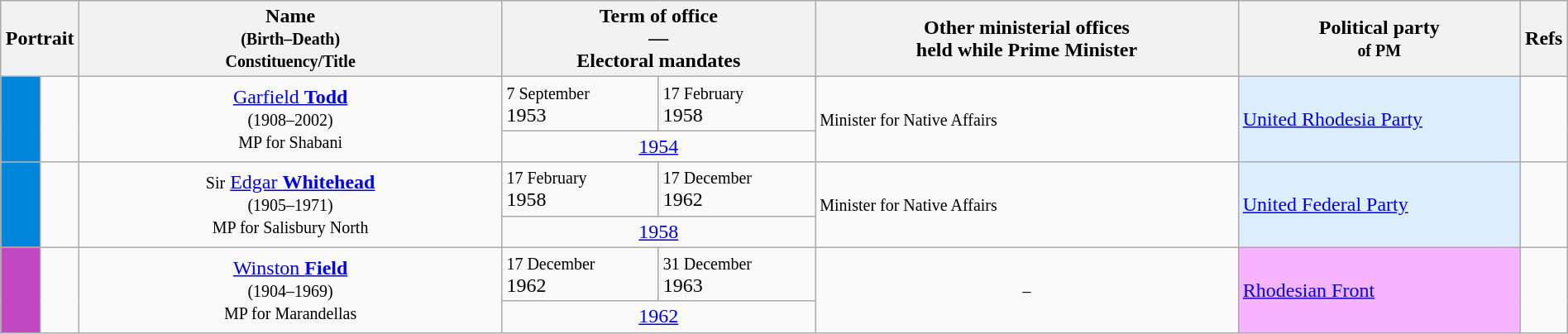<table class="wikitable" width=100%>
<tr>
<th scope="col" colspan="2" width=40>Portrait</th>
<th scope="col" width=27%>Name<br><small>(Birth–Death)<br>Constituency/Title</small></th>
<th scope="col" colspan="2" width=20%>Term of office<br>—<br>Electoral mandates</th>
<th scope="col" width=27%>Other ministerial offices<br>held while Prime Minister</th>
<th scope="col" width=18%>Political party<br><small>of PM</small></th>
<th scope="col">Refs</th>
</tr>
<tr>
<td scope="row" rowspan="2" style="background-color: #0087DC"></td>
<td rowspan="2"></td>
<td rowspan="2" align="center"><a href='#'>Garfield <strong>Todd</strong></a><br><small>(1908–2002)<br>MP for Shabani</small></td>
<td><small>7 September</small><br>1953</td>
<td><small>17 February</small><br>1958</td>
<td rowspan="2"><small>Minister for Native Affairs</small></td>
<td bgcolor=#ddeeff rowspan="2"><a href='#'>United Rhodesia Party</a></td>
<td rowspan="2" align=center></td>
</tr>
<tr>
<td colspan="2" align="center"><a href='#'>1954</a></td>
</tr>
<tr>
<td scope="row" rowspan="2" style="background-color: #0087DC"></td>
<td rowspan="2"></td>
<td rowspan="2" align="center"><small>Sir</small> <a href='#'>Edgar <strong>Whitehead</strong></a><br><small>(1905–1971)<br>MP for Salisbury North</small></td>
<td><small>17 February</small><br>1958</td>
<td><small>17 December</small><br>1962</td>
<td rowspan="2"><small>Minister for Native Affairs</small></td>
<td bgcolor=#ddeeff rowspan="2"><a href='#'>United Federal Party</a></td>
<td rowspan="2" align=center></td>
</tr>
<tr>
<td colspan="2" align="center"><a href='#'>1958</a></td>
</tr>
<tr>
<td scope="row" rowspan="2" style="background-color: #C247C2"></td>
<td rowspan="2"></td>
<td rowspan="2" align="center"><a href='#'>Winston <strong>Field</strong></a><br><small>(1904–1969)<br>MP for Marandellas</small></td>
<td><small>17 December</small><br>1962</td>
<td><small>31 December</small><br>1963</td>
<td rowspan="2" align=center><small>–</small></td>
<td bgcolor=#f6b3ff rowspan="2"><a href='#'>Rhodesian Front</a></td>
<td rowspan="2" align=center></td>
</tr>
<tr>
<td colspan="2" align="center"><a href='#'>1962</a></td>
</tr>
</table>
